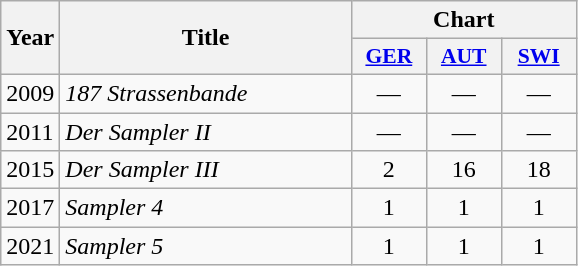<table class="wikitable">
<tr>
<th width="28" rowspan="2">Year</th>
<th width="187" rowspan="2">Title</th>
<th colspan="3">Chart</th>
</tr>
<tr>
<th scope="col" style="width:3em;font-size:90%;"><a href='#'>GER</a><br></th>
<th scope="col" style="width:3em;font-size:90%;"><a href='#'>AUT</a><br></th>
<th scope="col" style="width:3em;font-size:90%;"><a href='#'>SWI</a><br></th>
</tr>
<tr>
<td>2009</td>
<td><em>187 Strassenbande</em></td>
<td align="center">—</td>
<td align="center">—</td>
<td align="center">—</td>
</tr>
<tr>
<td>2011</td>
<td><em>Der Sampler II</em></td>
<td align="center">—</td>
<td align="center">—</td>
<td align="center">—</td>
</tr>
<tr>
<td>2015</td>
<td><em>Der Sampler III</em></td>
<td align="center">2</td>
<td align="center">16</td>
<td align="center">18</td>
</tr>
<tr>
<td>2017</td>
<td><em>Sampler 4</em></td>
<td align="center">1</td>
<td align="center">1</td>
<td align="center">1</td>
</tr>
<tr>
<td>2021</td>
<td><em>Sampler 5</em></td>
<td align="center">1</td>
<td align="center">1</td>
<td align="center">1</td>
</tr>
</table>
